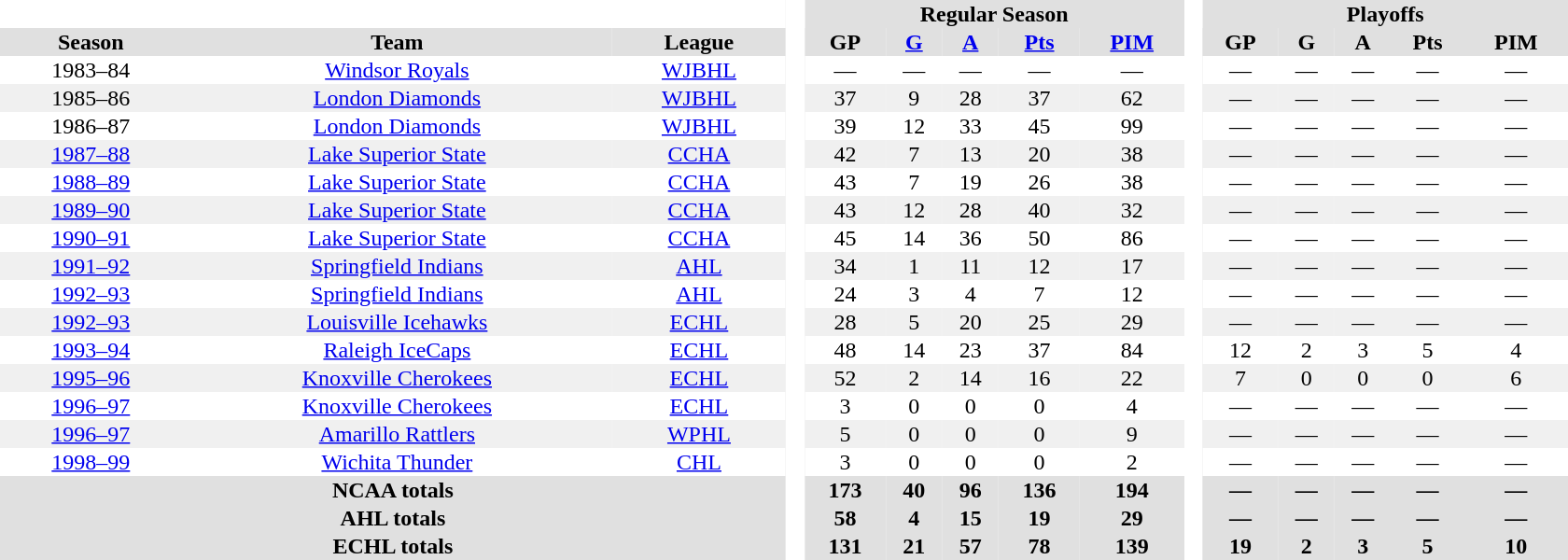<table border="0" cellpadding="1" cellspacing="0" style="text-align:center; width:70em">
<tr bgcolor="#e0e0e0">
<th colspan="3"  bgcolor="#ffffff"> </th>
<th rowspan="99" bgcolor="#ffffff"> </th>
<th colspan="5">Regular Season</th>
<th rowspan="99" bgcolor="#ffffff"> </th>
<th colspan="5">Playoffs</th>
</tr>
<tr bgcolor="#e0e0e0">
<th>Season</th>
<th>Team</th>
<th>League</th>
<th>GP</th>
<th><a href='#'>G</a></th>
<th><a href='#'>A</a></th>
<th><a href='#'>Pts</a></th>
<th><a href='#'>PIM</a></th>
<th>GP</th>
<th>G</th>
<th>A</th>
<th>Pts</th>
<th>PIM</th>
</tr>
<tr>
<td>1983–84</td>
<td><a href='#'>Windsor Royals</a></td>
<td><a href='#'>WJBHL</a></td>
<td>—</td>
<td>—</td>
<td>—</td>
<td>—</td>
<td>—</td>
<td>—</td>
<td>—</td>
<td>—</td>
<td>—</td>
<td>—</td>
</tr>
<tr bgcolor="f0f0f0">
<td>1985–86</td>
<td><a href='#'>London Diamonds</a></td>
<td><a href='#'>WJBHL</a></td>
<td>37</td>
<td>9</td>
<td>28</td>
<td>37</td>
<td>62</td>
<td>—</td>
<td>—</td>
<td>—</td>
<td>—</td>
<td>—</td>
</tr>
<tr>
<td>1986–87</td>
<td><a href='#'>London Diamonds</a></td>
<td><a href='#'>WJBHL</a></td>
<td>39</td>
<td>12</td>
<td>33</td>
<td>45</td>
<td>99</td>
<td>—</td>
<td>—</td>
<td>—</td>
<td>—</td>
<td>—</td>
</tr>
<tr bgcolor="f0f0f0">
<td><a href='#'>1987–88</a></td>
<td><a href='#'>Lake Superior State</a></td>
<td><a href='#'>CCHA</a></td>
<td>42</td>
<td>7</td>
<td>13</td>
<td>20</td>
<td>38</td>
<td>—</td>
<td>—</td>
<td>—</td>
<td>—</td>
<td>—</td>
</tr>
<tr>
<td><a href='#'>1988–89</a></td>
<td><a href='#'>Lake Superior State</a></td>
<td><a href='#'>CCHA</a></td>
<td>43</td>
<td>7</td>
<td>19</td>
<td>26</td>
<td>38</td>
<td>—</td>
<td>—</td>
<td>—</td>
<td>—</td>
<td>—</td>
</tr>
<tr bgcolor="f0f0f0">
<td><a href='#'>1989–90</a></td>
<td><a href='#'>Lake Superior State</a></td>
<td><a href='#'>CCHA</a></td>
<td>43</td>
<td>12</td>
<td>28</td>
<td>40</td>
<td>32</td>
<td>—</td>
<td>—</td>
<td>—</td>
<td>—</td>
<td>—</td>
</tr>
<tr>
<td><a href='#'>1990–91</a></td>
<td><a href='#'>Lake Superior State</a></td>
<td><a href='#'>CCHA</a></td>
<td>45</td>
<td>14</td>
<td>36</td>
<td>50</td>
<td>86</td>
<td>—</td>
<td>—</td>
<td>—</td>
<td>—</td>
<td>—</td>
</tr>
<tr bgcolor="f0f0f0">
<td><a href='#'>1991–92</a></td>
<td><a href='#'>Springfield Indians</a></td>
<td><a href='#'>AHL</a></td>
<td>34</td>
<td>1</td>
<td>11</td>
<td>12</td>
<td>17</td>
<td>—</td>
<td>—</td>
<td>—</td>
<td>—</td>
<td>—</td>
</tr>
<tr>
<td><a href='#'>1992–93</a></td>
<td><a href='#'>Springfield Indians</a></td>
<td><a href='#'>AHL</a></td>
<td>24</td>
<td>3</td>
<td>4</td>
<td>7</td>
<td>12</td>
<td>—</td>
<td>—</td>
<td>—</td>
<td>—</td>
<td>—</td>
</tr>
<tr bgcolor="f0f0f0">
<td><a href='#'>1992–93</a></td>
<td><a href='#'>Louisville Icehawks</a></td>
<td><a href='#'>ECHL</a></td>
<td>28</td>
<td>5</td>
<td>20</td>
<td>25</td>
<td>29</td>
<td>—</td>
<td>—</td>
<td>—</td>
<td>—</td>
<td>—</td>
</tr>
<tr>
<td><a href='#'>1993–94</a></td>
<td><a href='#'>Raleigh IceCaps</a></td>
<td><a href='#'>ECHL</a></td>
<td>48</td>
<td>14</td>
<td>23</td>
<td>37</td>
<td>84</td>
<td>12</td>
<td>2</td>
<td>3</td>
<td>5</td>
<td>4</td>
</tr>
<tr bgcolor="f0f0f0">
<td><a href='#'>1995–96</a></td>
<td><a href='#'>Knoxville Cherokees</a></td>
<td><a href='#'>ECHL</a></td>
<td>52</td>
<td>2</td>
<td>14</td>
<td>16</td>
<td>22</td>
<td>7</td>
<td>0</td>
<td>0</td>
<td>0</td>
<td>6</td>
</tr>
<tr>
<td><a href='#'>1996–97</a></td>
<td><a href='#'>Knoxville Cherokees</a></td>
<td><a href='#'>ECHL</a></td>
<td>3</td>
<td>0</td>
<td>0</td>
<td>0</td>
<td>4</td>
<td>—</td>
<td>—</td>
<td>—</td>
<td>—</td>
<td>—</td>
</tr>
<tr bgcolor="f0f0f0">
<td><a href='#'>1996–97</a></td>
<td><a href='#'>Amarillo Rattlers</a></td>
<td><a href='#'>WPHL</a></td>
<td>5</td>
<td>0</td>
<td>0</td>
<td>0</td>
<td>9</td>
<td>—</td>
<td>—</td>
<td>—</td>
<td>—</td>
<td>—</td>
</tr>
<tr>
<td><a href='#'>1998–99</a></td>
<td><a href='#'>Wichita Thunder</a></td>
<td><a href='#'>CHL</a></td>
<td>3</td>
<td>0</td>
<td>0</td>
<td>0</td>
<td>2</td>
<td>—</td>
<td>—</td>
<td>—</td>
<td>—</td>
<td>—</td>
</tr>
<tr bgcolor="#e0e0e0">
<th colspan="3">NCAA totals</th>
<th>173</th>
<th>40</th>
<th>96</th>
<th>136</th>
<th>194</th>
<th>—</th>
<th>—</th>
<th>—</th>
<th>—</th>
<th>—</th>
</tr>
<tr bgcolor="#e0e0e0">
<th colspan="3">AHL totals</th>
<th>58</th>
<th>4</th>
<th>15</th>
<th>19</th>
<th>29</th>
<th>—</th>
<th>—</th>
<th>—</th>
<th>—</th>
<th>—</th>
</tr>
<tr bgcolor="#e0e0e0">
<th colspan="3">ECHL totals</th>
<th>131</th>
<th>21</th>
<th>57</th>
<th>78</th>
<th>139</th>
<th>19</th>
<th>2</th>
<th>3</th>
<th>5</th>
<th>10</th>
</tr>
</table>
